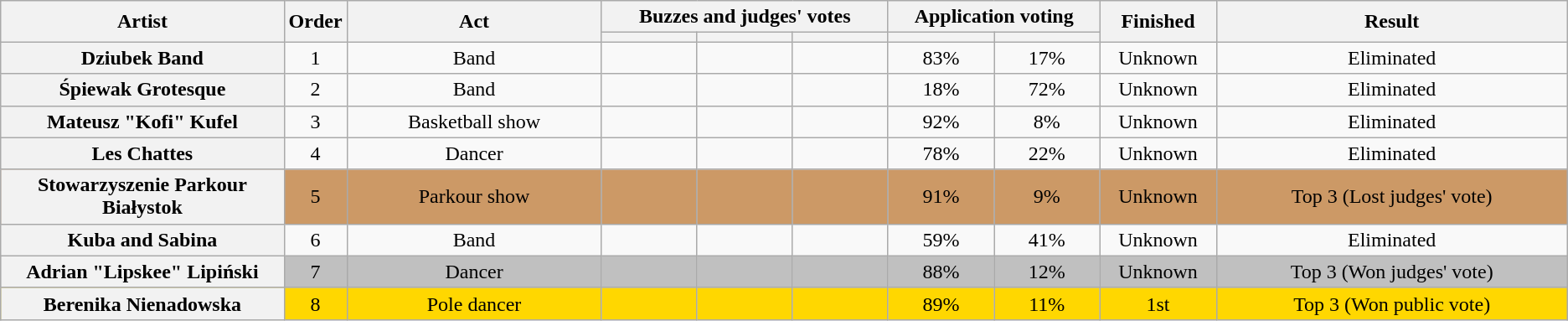<table class="wikitable plainrowheaders sortable" style="text-align:center;">
<tr>
<th scope="col" rowspan="2" class="unsortable" style="width:17em;">Artist</th>
<th scope="col" rowspan="2" style="width:1em;">Order</th>
<th scope="col" rowspan="2" class="unsortable" style="width:16em;">Act</th>
<th scope="col" colspan="3" class="unsortable" style="width:18em;">Buzzes and judges' votes</th>
<th scope="col" colspan="2" class="unsortable" style="width:10em;">Application voting</th>
<th scope="col" rowspan="2" style="width:6em;">Finished</th>
<th scope="col" rowspan="2" style="width:23em;">Result</th>
</tr>
<tr>
<th scope="col" style="width:6em;"></th>
<th scope="col" style="width:6em;"></th>
<th scope="col" style="width:6em;"></th>
<th scope="col" style="width:6em;"></th>
<th scope="col" style="width:6em;"></th>
</tr>
<tr>
<th scope="row">Dziubek Band</th>
<td>1</td>
<td>Band</td>
<td></td>
<td></td>
<td></td>
<td>83%</td>
<td>17%</td>
<td>Unknown</td>
<td>Eliminated</td>
</tr>
<tr>
<th scope="row">Śpiewak Grotesque</th>
<td>2</td>
<td>Band</td>
<td></td>
<td></td>
<td></td>
<td>18%</td>
<td>72%</td>
<td>Unknown</td>
<td>Eliminated</td>
</tr>
<tr>
<th scope="row">Mateusz "Kofi" Kufel</th>
<td>3</td>
<td>Basketball show</td>
<td></td>
<td></td>
<td></td>
<td>92%</td>
<td>8%</td>
<td>Unknown</td>
<td>Eliminated</td>
</tr>
<tr>
<th scope="row">Les Chattes</th>
<td>4</td>
<td>Dancer</td>
<td></td>
<td></td>
<td></td>
<td>78%</td>
<td>22%</td>
<td>Unknown</td>
<td>Eliminated</td>
</tr>
<tr style="background:#c96;">
<th scope="row">Stowarzyszenie Parkour Białystok</th>
<td>5</td>
<td>Parkour show</td>
<td></td>
<td></td>
<td></td>
<td>91%</td>
<td>9%</td>
<td>Unknown</td>
<td>Top 3 (Lost judges' vote)</td>
</tr>
<tr>
<th scope="row">Kuba and Sabina</th>
<td>6</td>
<td>Band</td>
<td></td>
<td></td>
<td></td>
<td>59%</td>
<td>41%</td>
<td>Unknown</td>
<td>Eliminated</td>
</tr>
<tr style="background:silver;">
<th scope="row">Adrian "Lipskee" Lipiński</th>
<td>7</td>
<td>Dancer</td>
<td></td>
<td></td>
<td></td>
<td>88%</td>
<td>12%</td>
<td>Unknown</td>
<td>Top 3 (Won judges' vote)</td>
</tr>
<tr style="background:gold;">
<th scope="row">Berenika Nienadowska</th>
<td>8</td>
<td>Pole dancer</td>
<td></td>
<td></td>
<td></td>
<td>89%</td>
<td>11%</td>
<td>1st</td>
<td>Top 3 (Won public vote)</td>
</tr>
</table>
